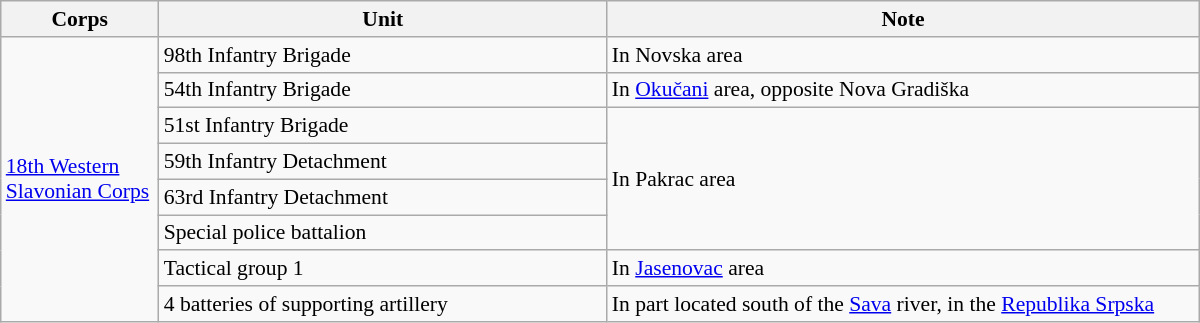<table class="plainrowheaders wikitable collapsible collapsed" style="cellspacing=2px; text-align:left; font-size:90%;" width=800px>
<tr style="font-size:100%; text-align:right;">
<th style="width:100px;" scope="col">Corps</th>
<th style="width:300px;" scope="col">Unit</th>
<th style="width:400px;" scope="col">Note</th>
</tr>
<tr>
<td rowspan=8 style=text-align:left><a href='#'>18th Western Slavonian Corps</a></td>
<td>98th Infantry Brigade</td>
<td>In Novska area</td>
</tr>
<tr>
<td>54th Infantry Brigade</td>
<td>In <a href='#'>Okučani</a> area, opposite Nova Gradiška</td>
</tr>
<tr>
<td>51st Infantry Brigade</td>
<td rowspan=4>In Pakrac area</td>
</tr>
<tr>
<td>59th Infantry Detachment</td>
</tr>
<tr>
<td>63rd Infantry Detachment</td>
</tr>
<tr>
<td>Special police battalion</td>
</tr>
<tr>
<td>Tactical group 1</td>
<td>In <a href='#'>Jasenovac</a> area</td>
</tr>
<tr>
<td>4 batteries of supporting artillery</td>
<td>In part located south of the <a href='#'>Sava</a> river, in the <a href='#'>Republika Srpska</a></td>
</tr>
</table>
